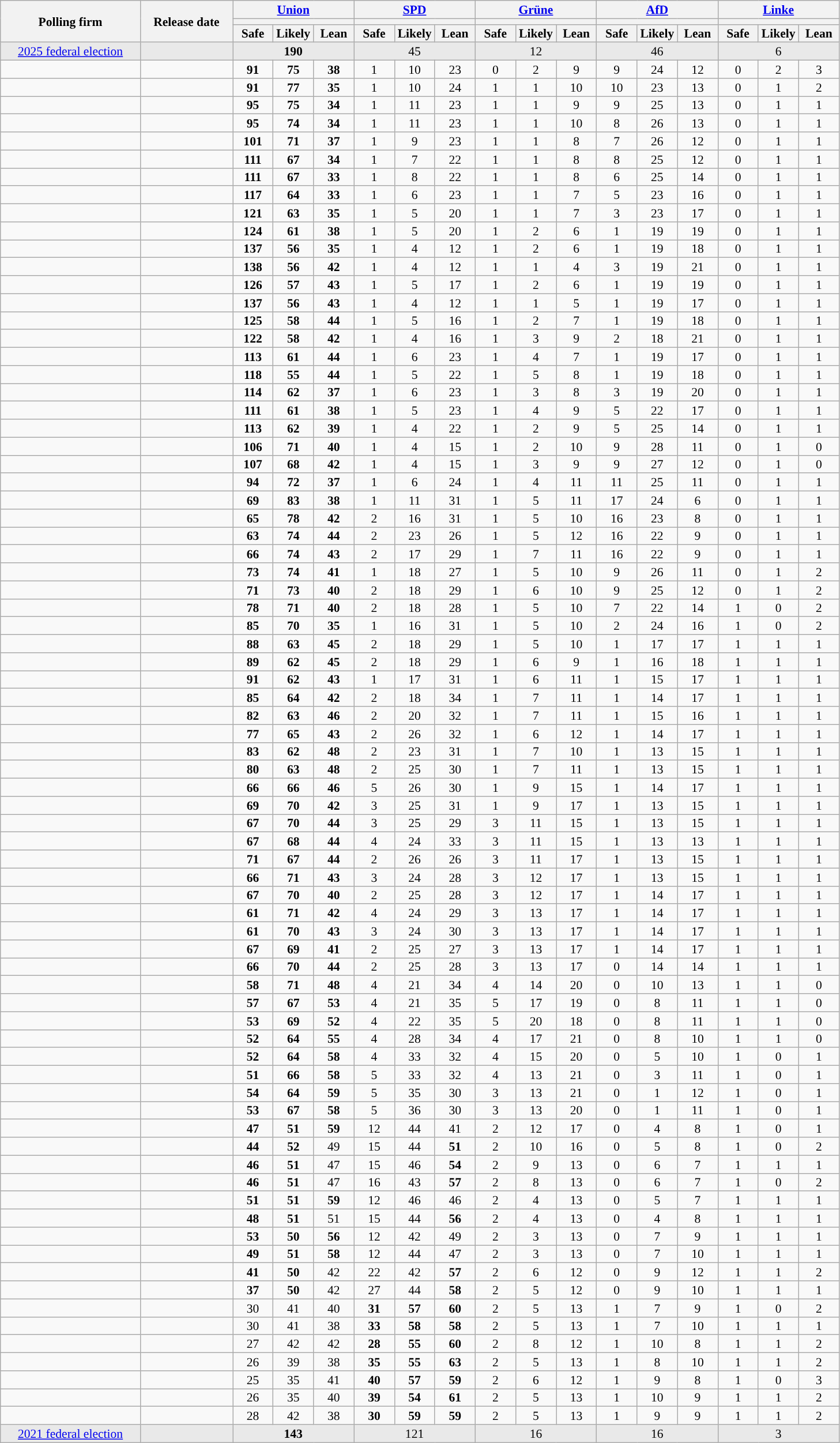<table class="wikitable mw-datatable" style="text-align:center;font-size:90%;line-height:14px;">
<tr>
<th style="width:155px;" rowspan="3">Polling firm</th>
<th style="width:100px;" rowspan="3">Release date</th>
<th colspan="3"><a href='#'>Union</a></th>
<th colspan="3"><a href='#'>SPD</a></th>
<th colspan="3"><a href='#'>Grüne</a></th>
<th colspan="3"><a href='#'>AfD</a></th>
<th colspan="3"><a href='#'>Linke</a></th>
</tr>
<tr>
<th colspan="3" style="background:"></th>
<th colspan="3" style="background:"></th>
<th colspan="3" style="background:"></th>
<th colspan="3" style="background:"></th>
<th colspan="3" style="background:"></th>
</tr>
<tr>
<th style="width:40px;">Safe</th>
<th style="width:40px;">Likely</th>
<th style="width:40px;">Lean</th>
<th style="width:40px;">Safe</th>
<th style="width:40px;">Likely</th>
<th style="width:40px;">Lean</th>
<th style="width:40px;">Safe</th>
<th style="width:40px;">Likely</th>
<th style="width:40px;">Lean</th>
<th style="width:40px;">Safe</th>
<th style="width:40px;">Likely</th>
<th style="width:40px;">Lean</th>
<th style="width:40px;">Safe</th>
<th style="width:40px;">Likely</th>
<th style="width:40px;">Lean</th>
</tr>
<tr style="background:#E9E9E9;">
<td><a href='#'>2025 federal election</a></td>
<td></td>
<td colspan="3" ><strong>190</strong></td>
<td colspan="3">45</td>
<td colspan="3">12</td>
<td colspan="3">46</td>
<td colspan="3">6</td>
</tr>
<tr>
<td></td>
<td></td>
<td><strong>91</strong></td>
<td><strong>75</strong></td>
<td><strong>38</strong></td>
<td>1</td>
<td>10</td>
<td>23</td>
<td>0</td>
<td>2</td>
<td>9</td>
<td>9</td>
<td>24</td>
<td>12</td>
<td>0</td>
<td>2</td>
<td>3</td>
</tr>
<tr>
<td></td>
<td></td>
<td><strong>91</strong></td>
<td><strong>77</strong></td>
<td><strong>35</strong></td>
<td>1</td>
<td>10</td>
<td>24</td>
<td>1</td>
<td>1</td>
<td>10</td>
<td>10</td>
<td>23</td>
<td>13</td>
<td>0</td>
<td>1</td>
<td>2</td>
</tr>
<tr>
<td></td>
<td></td>
<td><strong>95</strong></td>
<td><strong>75</strong></td>
<td><strong>34</strong></td>
<td>1</td>
<td>11</td>
<td>23</td>
<td>1</td>
<td>1</td>
<td>9</td>
<td>9</td>
<td>25</td>
<td>13</td>
<td>0</td>
<td>1</td>
<td>1</td>
</tr>
<tr>
<td></td>
<td></td>
<td><strong>95</strong></td>
<td><strong>74</strong></td>
<td><strong>34</strong></td>
<td>1</td>
<td>11</td>
<td>23</td>
<td>1</td>
<td>1</td>
<td>10</td>
<td>8</td>
<td>26</td>
<td>13</td>
<td>0</td>
<td>1</td>
<td>1</td>
</tr>
<tr>
<td></td>
<td></td>
<td><strong>101</strong></td>
<td><strong>71</strong></td>
<td><strong>37</strong></td>
<td>1</td>
<td>9</td>
<td>23</td>
<td>1</td>
<td>1</td>
<td>8</td>
<td>7</td>
<td>26</td>
<td>12</td>
<td>0</td>
<td>1</td>
<td>1</td>
</tr>
<tr>
<td></td>
<td></td>
<td><strong>111</strong></td>
<td><strong>67</strong></td>
<td><strong>34</strong></td>
<td>1</td>
<td>7</td>
<td>22</td>
<td>1</td>
<td>1</td>
<td>8</td>
<td>8</td>
<td>25</td>
<td>12</td>
<td>0</td>
<td>1</td>
<td>1</td>
</tr>
<tr>
<td></td>
<td></td>
<td><strong>111</strong></td>
<td><strong>67</strong></td>
<td><strong>33</strong></td>
<td>1</td>
<td>8</td>
<td>22</td>
<td>1</td>
<td>1</td>
<td>8</td>
<td>6</td>
<td>25</td>
<td>14</td>
<td>0</td>
<td>1</td>
<td>1</td>
</tr>
<tr>
<td></td>
<td></td>
<td><strong>117</strong></td>
<td><strong>64</strong></td>
<td><strong>33</strong></td>
<td>1</td>
<td>6</td>
<td>23</td>
<td>1</td>
<td>1</td>
<td>7</td>
<td>5</td>
<td>23</td>
<td>16</td>
<td>0</td>
<td>1</td>
<td>1</td>
</tr>
<tr>
<td></td>
<td></td>
<td><strong>121</strong></td>
<td><strong>63</strong></td>
<td><strong>35</strong></td>
<td>1</td>
<td>5</td>
<td>20</td>
<td>1</td>
<td>1</td>
<td>7</td>
<td>3</td>
<td>23</td>
<td>17</td>
<td>0</td>
<td>1</td>
<td>1</td>
</tr>
<tr>
<td></td>
<td></td>
<td><strong>124</strong></td>
<td><strong>61</strong></td>
<td><strong>38</strong></td>
<td>1</td>
<td>5</td>
<td>20</td>
<td>1</td>
<td>2</td>
<td>6</td>
<td>1</td>
<td>19</td>
<td>19</td>
<td>0</td>
<td>1</td>
<td>1</td>
</tr>
<tr>
<td></td>
<td></td>
<td><strong>137</strong></td>
<td><strong>56</strong></td>
<td><strong>35</strong></td>
<td>1</td>
<td>4</td>
<td>12</td>
<td>1</td>
<td>2</td>
<td>6</td>
<td>1</td>
<td>19</td>
<td>18</td>
<td>0</td>
<td>1</td>
<td>1</td>
</tr>
<tr>
<td></td>
<td></td>
<td><strong>138</strong></td>
<td><strong>56</strong></td>
<td><strong>42</strong></td>
<td>1</td>
<td>4</td>
<td>12</td>
<td>1</td>
<td>1</td>
<td>4</td>
<td>3</td>
<td>19</td>
<td>21</td>
<td>0</td>
<td>1</td>
<td>1</td>
</tr>
<tr>
<td></td>
<td></td>
<td><strong>126</strong></td>
<td><strong>57</strong></td>
<td><strong>43</strong></td>
<td>1</td>
<td>5</td>
<td>17</td>
<td>1</td>
<td>2</td>
<td>6</td>
<td>1</td>
<td>19</td>
<td>19</td>
<td>0</td>
<td>1</td>
<td>1</td>
</tr>
<tr>
<td></td>
<td></td>
<td><strong>137</strong></td>
<td><strong>56</strong></td>
<td><strong>43</strong></td>
<td>1</td>
<td>4</td>
<td>12</td>
<td>1</td>
<td>1</td>
<td>5</td>
<td>1</td>
<td>19</td>
<td>17</td>
<td>0</td>
<td>1</td>
<td>1</td>
</tr>
<tr>
<td></td>
<td></td>
<td><strong>125</strong></td>
<td><strong>58</strong></td>
<td><strong>44</strong></td>
<td>1</td>
<td>5</td>
<td>16</td>
<td>1</td>
<td>2</td>
<td>7</td>
<td>1</td>
<td>19</td>
<td>18</td>
<td>0</td>
<td>1</td>
<td>1</td>
</tr>
<tr>
<td></td>
<td></td>
<td><strong>122</strong></td>
<td><strong>58</strong></td>
<td><strong>42</strong></td>
<td>1</td>
<td>4</td>
<td>16</td>
<td>1</td>
<td>3</td>
<td>9</td>
<td>2</td>
<td>18</td>
<td>21</td>
<td>0</td>
<td>1</td>
<td>1</td>
</tr>
<tr>
<td></td>
<td></td>
<td><strong>113</strong></td>
<td><strong>61</strong></td>
<td><strong>44</strong></td>
<td>1</td>
<td>6</td>
<td>23</td>
<td>1</td>
<td>4</td>
<td>7</td>
<td>1</td>
<td>19</td>
<td>17</td>
<td>0</td>
<td>1</td>
<td>1</td>
</tr>
<tr>
<td></td>
<td></td>
<td><strong>118</strong></td>
<td><strong>55</strong></td>
<td><strong>44</strong></td>
<td>1</td>
<td>5</td>
<td>22</td>
<td>1</td>
<td>5</td>
<td>8</td>
<td>1</td>
<td>19</td>
<td>18</td>
<td>0</td>
<td>1</td>
<td>1</td>
</tr>
<tr>
<td></td>
<td></td>
<td><strong>114</strong></td>
<td><strong>62</strong></td>
<td><strong>37</strong></td>
<td>1</td>
<td>6</td>
<td>23</td>
<td>1</td>
<td>3</td>
<td>8</td>
<td>3</td>
<td>19</td>
<td>20</td>
<td>0</td>
<td>1</td>
<td>1</td>
</tr>
<tr>
<td></td>
<td></td>
<td><strong>111</strong></td>
<td><strong>61</strong></td>
<td><strong>38</strong></td>
<td>1</td>
<td>5</td>
<td>23</td>
<td>1</td>
<td>4</td>
<td>9</td>
<td>5</td>
<td>22</td>
<td>17</td>
<td>0</td>
<td>1</td>
<td>1</td>
</tr>
<tr>
<td></td>
<td></td>
<td><strong>113</strong></td>
<td><strong>62</strong></td>
<td><strong>39</strong></td>
<td>1</td>
<td>4</td>
<td>22</td>
<td>1</td>
<td>2</td>
<td>9</td>
<td>5</td>
<td>25</td>
<td>14</td>
<td>0</td>
<td>1</td>
<td>1</td>
</tr>
<tr>
<td></td>
<td></td>
<td><strong>106</strong></td>
<td><strong>71</strong></td>
<td><strong>40</strong></td>
<td>1</td>
<td>4</td>
<td>15</td>
<td>1</td>
<td>2</td>
<td>10</td>
<td>9</td>
<td>28</td>
<td>11</td>
<td>0</td>
<td>1</td>
<td>0</td>
</tr>
<tr>
<td></td>
<td></td>
<td><strong>107</strong></td>
<td><strong>68</strong></td>
<td><strong>42</strong></td>
<td>1</td>
<td>4</td>
<td>15</td>
<td>1</td>
<td>3</td>
<td>9</td>
<td>9</td>
<td>27</td>
<td>12</td>
<td>0</td>
<td>1</td>
<td>0</td>
</tr>
<tr>
<td></td>
<td></td>
<td><strong>94</strong></td>
<td><strong>72</strong></td>
<td><strong>37</strong></td>
<td>1</td>
<td>6</td>
<td>24</td>
<td>1</td>
<td>4</td>
<td>11</td>
<td>11</td>
<td>25</td>
<td>11</td>
<td>0</td>
<td>1</td>
<td>1</td>
</tr>
<tr>
<td></td>
<td></td>
<td><strong>69</strong></td>
<td><strong>83</strong></td>
<td><strong>38</strong></td>
<td>1</td>
<td>11</td>
<td>31</td>
<td>1</td>
<td>5</td>
<td>11</td>
<td>17</td>
<td>24</td>
<td>6</td>
<td>0</td>
<td>1</td>
<td>1</td>
</tr>
<tr>
<td></td>
<td></td>
<td><strong>65</strong></td>
<td><strong>78</strong></td>
<td><strong>42</strong></td>
<td>2</td>
<td>16</td>
<td>31</td>
<td>1</td>
<td>5</td>
<td>10</td>
<td>16</td>
<td>23</td>
<td>8</td>
<td>0</td>
<td>1</td>
<td>1</td>
</tr>
<tr>
<td></td>
<td></td>
<td><strong>63</strong></td>
<td><strong>74</strong></td>
<td><strong>44</strong></td>
<td>2</td>
<td>23</td>
<td>26</td>
<td>1</td>
<td>5</td>
<td>12</td>
<td>16</td>
<td>22</td>
<td>9</td>
<td>0</td>
<td>1</td>
<td>1</td>
</tr>
<tr>
<td></td>
<td></td>
<td><strong>66</strong></td>
<td><strong>74</strong></td>
<td><strong>43</strong></td>
<td>2</td>
<td>17</td>
<td>29</td>
<td>1</td>
<td>7</td>
<td>11</td>
<td>16</td>
<td>22</td>
<td>9</td>
<td>0</td>
<td>1</td>
<td>1</td>
</tr>
<tr>
<td></td>
<td></td>
<td><strong>73</strong></td>
<td><strong>74</strong></td>
<td><strong>41</strong></td>
<td>1</td>
<td>18</td>
<td>27</td>
<td>1</td>
<td>5</td>
<td>10</td>
<td>9</td>
<td>26</td>
<td>11</td>
<td>0</td>
<td>1</td>
<td>2</td>
</tr>
<tr>
<td></td>
<td></td>
<td><strong>71</strong></td>
<td><strong>73</strong></td>
<td><strong>40</strong></td>
<td>2</td>
<td>18</td>
<td>29</td>
<td>1</td>
<td>6</td>
<td>10</td>
<td>9</td>
<td>25</td>
<td>12</td>
<td>0</td>
<td>1</td>
<td>2</td>
</tr>
<tr>
<td></td>
<td></td>
<td><strong>78</strong></td>
<td><strong>71</strong></td>
<td><strong>40</strong></td>
<td>2</td>
<td>18</td>
<td>28</td>
<td>1</td>
<td>5</td>
<td>10</td>
<td>7</td>
<td>22</td>
<td>14</td>
<td>1</td>
<td>0</td>
<td>2</td>
</tr>
<tr>
<td></td>
<td></td>
<td><strong>85</strong></td>
<td><strong>70</strong></td>
<td><strong>35</strong></td>
<td>1</td>
<td>16</td>
<td>31</td>
<td>1</td>
<td>5</td>
<td>10</td>
<td>2</td>
<td>24</td>
<td>16</td>
<td>1</td>
<td>0</td>
<td>2</td>
</tr>
<tr>
<td></td>
<td></td>
<td><strong>88</strong></td>
<td><strong>63</strong></td>
<td><strong>45</strong></td>
<td>2</td>
<td>18</td>
<td>29</td>
<td>1</td>
<td>5</td>
<td>10</td>
<td>1</td>
<td>17</td>
<td>17</td>
<td>1</td>
<td>1</td>
<td>1</td>
</tr>
<tr>
<td></td>
<td></td>
<td><strong>89</strong></td>
<td><strong>62</strong></td>
<td><strong>45</strong></td>
<td>2</td>
<td>18</td>
<td>29</td>
<td>1</td>
<td>6</td>
<td>9</td>
<td>1</td>
<td>16</td>
<td>18</td>
<td>1</td>
<td>1</td>
<td>1</td>
</tr>
<tr>
<td></td>
<td></td>
<td><strong>91</strong></td>
<td><strong>62</strong></td>
<td><strong>43</strong></td>
<td>1</td>
<td>17</td>
<td>31</td>
<td>1</td>
<td>6</td>
<td>11</td>
<td>1</td>
<td>15</td>
<td>17</td>
<td>1</td>
<td>1</td>
<td>1</td>
</tr>
<tr>
<td></td>
<td></td>
<td><strong>85</strong></td>
<td><strong>64</strong></td>
<td><strong>42</strong></td>
<td>2</td>
<td>18</td>
<td>34</td>
<td>1</td>
<td>7</td>
<td>11</td>
<td>1</td>
<td>14</td>
<td>17</td>
<td>1</td>
<td>1</td>
<td>1</td>
</tr>
<tr>
<td></td>
<td></td>
<td><strong>82</strong></td>
<td><strong>63</strong></td>
<td><strong>46</strong></td>
<td>2</td>
<td>20</td>
<td>32</td>
<td>1</td>
<td>7</td>
<td>11</td>
<td>1</td>
<td>15</td>
<td>16</td>
<td>1</td>
<td>1</td>
<td>1</td>
</tr>
<tr>
<td></td>
<td></td>
<td><strong>77</strong></td>
<td><strong>65</strong></td>
<td><strong>43</strong></td>
<td>2</td>
<td>26</td>
<td>32</td>
<td>1</td>
<td>6</td>
<td>12</td>
<td>1</td>
<td>14</td>
<td>17</td>
<td>1</td>
<td>1</td>
<td>1</td>
</tr>
<tr>
<td></td>
<td></td>
<td><strong>83</strong></td>
<td><strong>62</strong></td>
<td><strong>48</strong></td>
<td>2</td>
<td>23</td>
<td>31</td>
<td>1</td>
<td>7</td>
<td>10</td>
<td>1</td>
<td>13</td>
<td>15</td>
<td>1</td>
<td>1</td>
<td>1</td>
</tr>
<tr>
<td></td>
<td></td>
<td><strong>80</strong></td>
<td><strong>63</strong></td>
<td><strong>48</strong></td>
<td>2</td>
<td>25</td>
<td>30</td>
<td>1</td>
<td>7</td>
<td>11</td>
<td>1</td>
<td>13</td>
<td>15</td>
<td>1</td>
<td>1</td>
<td>1</td>
</tr>
<tr>
<td></td>
<td></td>
<td><strong>66</strong></td>
<td><strong>66</strong></td>
<td><strong>46</strong></td>
<td>5</td>
<td>26</td>
<td>30</td>
<td>1</td>
<td>9</td>
<td>15</td>
<td>1</td>
<td>14</td>
<td>17</td>
<td>1</td>
<td>1</td>
<td>1</td>
</tr>
<tr>
<td></td>
<td></td>
<td><strong>69</strong></td>
<td><strong>70</strong></td>
<td><strong>42</strong></td>
<td>3</td>
<td>25</td>
<td>31</td>
<td>1</td>
<td>9</td>
<td>17</td>
<td>1</td>
<td>13</td>
<td>15</td>
<td>1</td>
<td>1</td>
<td>1</td>
</tr>
<tr>
<td></td>
<td></td>
<td><strong>67</strong></td>
<td><strong>70</strong></td>
<td><strong>44</strong></td>
<td>3</td>
<td>25</td>
<td>29</td>
<td>3</td>
<td>11</td>
<td>15</td>
<td>1</td>
<td>13</td>
<td>15</td>
<td>1</td>
<td>1</td>
<td>1</td>
</tr>
<tr>
<td></td>
<td></td>
<td><strong>67</strong></td>
<td><strong>68</strong></td>
<td><strong>44</strong></td>
<td>4</td>
<td>24</td>
<td>33</td>
<td>3</td>
<td>11</td>
<td>15</td>
<td>1</td>
<td>13</td>
<td>13</td>
<td>1</td>
<td>1</td>
<td>1</td>
</tr>
<tr>
<td></td>
<td></td>
<td><strong>71</strong></td>
<td><strong>67</strong></td>
<td><strong>44</strong></td>
<td>2</td>
<td>26</td>
<td>26</td>
<td>3</td>
<td>11</td>
<td>17</td>
<td>1</td>
<td>13</td>
<td>15</td>
<td>1</td>
<td>1</td>
<td>1</td>
</tr>
<tr>
<td></td>
<td></td>
<td><strong>66</strong></td>
<td><strong>71</strong></td>
<td><strong>43</strong></td>
<td>3</td>
<td>24</td>
<td>28</td>
<td>3</td>
<td>12</td>
<td>17</td>
<td>1</td>
<td>13</td>
<td>15</td>
<td>1</td>
<td>1</td>
<td>1</td>
</tr>
<tr>
<td></td>
<td></td>
<td><strong>67</strong></td>
<td><strong>70</strong></td>
<td><strong>40</strong></td>
<td>2</td>
<td>25</td>
<td>28</td>
<td>3</td>
<td>12</td>
<td>17</td>
<td>1</td>
<td>14</td>
<td>17</td>
<td>1</td>
<td>1</td>
<td>1</td>
</tr>
<tr>
<td></td>
<td></td>
<td><strong>61</strong></td>
<td><strong>71</strong></td>
<td><strong>42</strong></td>
<td>4</td>
<td>24</td>
<td>29</td>
<td>3</td>
<td>13</td>
<td>17</td>
<td>1</td>
<td>14</td>
<td>17</td>
<td>1</td>
<td>1</td>
<td>1</td>
</tr>
<tr>
<td></td>
<td></td>
<td><strong>61</strong></td>
<td><strong>70</strong></td>
<td><strong>43</strong></td>
<td>3</td>
<td>24</td>
<td>30</td>
<td>3</td>
<td>13</td>
<td>17</td>
<td>1</td>
<td>14</td>
<td>17</td>
<td>1</td>
<td>1</td>
<td>1</td>
</tr>
<tr>
<td></td>
<td></td>
<td><strong>67</strong></td>
<td><strong>69</strong></td>
<td><strong>41</strong></td>
<td>2</td>
<td>25</td>
<td>27</td>
<td>3</td>
<td>13</td>
<td>17</td>
<td>1</td>
<td>14</td>
<td>17</td>
<td>1</td>
<td>1</td>
<td>1</td>
</tr>
<tr>
<td></td>
<td></td>
<td><strong>66</strong></td>
<td><strong>70</strong></td>
<td><strong>44</strong></td>
<td>2</td>
<td>25</td>
<td>28</td>
<td>3</td>
<td>13</td>
<td>17</td>
<td>0</td>
<td>14</td>
<td>14</td>
<td>1</td>
<td>1</td>
<td>1</td>
</tr>
<tr>
<td></td>
<td></td>
<td><strong>58</strong></td>
<td><strong>71</strong></td>
<td><strong>48</strong></td>
<td>4</td>
<td>21</td>
<td>34</td>
<td>4</td>
<td>14</td>
<td>20</td>
<td>0</td>
<td>10</td>
<td>13</td>
<td>1</td>
<td>1</td>
<td>0</td>
</tr>
<tr>
<td></td>
<td></td>
<td><strong>57</strong></td>
<td><strong>67</strong></td>
<td><strong>53</strong></td>
<td>4</td>
<td>21</td>
<td>35</td>
<td>5</td>
<td>17</td>
<td>19</td>
<td>0</td>
<td>8</td>
<td>11</td>
<td>1</td>
<td>1</td>
<td>0</td>
</tr>
<tr>
<td></td>
<td></td>
<td><strong>53</strong></td>
<td><strong>69</strong></td>
<td><strong>52</strong></td>
<td>4</td>
<td>22</td>
<td>35</td>
<td>5</td>
<td>20</td>
<td>18</td>
<td>0</td>
<td>8</td>
<td>11</td>
<td>1</td>
<td>1</td>
<td>0</td>
</tr>
<tr>
<td></td>
<td></td>
<td><strong>52</strong></td>
<td><strong>64</strong></td>
<td><strong>55</strong></td>
<td>4</td>
<td>28</td>
<td>34</td>
<td>4</td>
<td>17</td>
<td>21</td>
<td>0</td>
<td>8</td>
<td>10</td>
<td>1</td>
<td>1</td>
<td>0</td>
</tr>
<tr>
<td></td>
<td></td>
<td><strong>52</strong></td>
<td><strong>64</strong></td>
<td><strong>58</strong></td>
<td>4</td>
<td>33</td>
<td>32</td>
<td>4</td>
<td>15</td>
<td>20</td>
<td>0</td>
<td>5</td>
<td>10</td>
<td>1</td>
<td>0</td>
<td>1</td>
</tr>
<tr>
<td></td>
<td></td>
<td><strong>51</strong></td>
<td><strong>66</strong></td>
<td><strong>58</strong></td>
<td>5</td>
<td>33</td>
<td>32</td>
<td>4</td>
<td>13</td>
<td>21</td>
<td>0</td>
<td>3</td>
<td>11</td>
<td>1</td>
<td>0</td>
<td>1</td>
</tr>
<tr>
<td></td>
<td></td>
<td><strong>54</strong></td>
<td><strong>64</strong></td>
<td><strong>59</strong></td>
<td>5</td>
<td>35</td>
<td>30</td>
<td>3</td>
<td>13</td>
<td>21</td>
<td>0</td>
<td>1</td>
<td>12</td>
<td>1</td>
<td>0</td>
<td>1</td>
</tr>
<tr>
<td></td>
<td></td>
<td><strong>53</strong></td>
<td><strong>67</strong></td>
<td><strong>58</strong></td>
<td>5</td>
<td>36</td>
<td>30</td>
<td>3</td>
<td>13</td>
<td>20</td>
<td>0</td>
<td>1</td>
<td>11</td>
<td>1</td>
<td>0</td>
<td>1</td>
</tr>
<tr>
<td></td>
<td></td>
<td><strong>47</strong></td>
<td><strong>51</strong></td>
<td><strong>59</strong></td>
<td>12</td>
<td>44</td>
<td>41</td>
<td>2</td>
<td>12</td>
<td>17</td>
<td>0</td>
<td>4</td>
<td>8</td>
<td>1</td>
<td>0</td>
<td>1</td>
</tr>
<tr>
<td></td>
<td></td>
<td><strong>44</strong></td>
<td><strong>52</strong></td>
<td>49</td>
<td>15</td>
<td>44</td>
<td><strong>51</strong></td>
<td>2</td>
<td>10</td>
<td>16</td>
<td>0</td>
<td>5</td>
<td>8</td>
<td>1</td>
<td>0</td>
<td>2</td>
</tr>
<tr>
<td></td>
<td></td>
<td><strong>46</strong></td>
<td><strong>51</strong></td>
<td>47</td>
<td>15</td>
<td>46</td>
<td><strong>54</strong></td>
<td>2</td>
<td>9</td>
<td>13</td>
<td>0</td>
<td>6</td>
<td>7</td>
<td>1</td>
<td>1</td>
<td>1</td>
</tr>
<tr>
<td></td>
<td></td>
<td><strong>46</strong></td>
<td><strong>51</strong></td>
<td>47</td>
<td>16</td>
<td>43</td>
<td><strong>57</strong></td>
<td>2</td>
<td>8</td>
<td>13</td>
<td>0</td>
<td>6</td>
<td>7</td>
<td>1</td>
<td>0</td>
<td>2</td>
</tr>
<tr>
<td></td>
<td></td>
<td><strong>51</strong></td>
<td><strong>51</strong></td>
<td><strong>59</strong></td>
<td>12</td>
<td>46</td>
<td>46</td>
<td>2</td>
<td>4</td>
<td>13</td>
<td>0</td>
<td>5</td>
<td>7</td>
<td>1</td>
<td>1</td>
<td>1</td>
</tr>
<tr>
<td></td>
<td></td>
<td><strong>48</strong></td>
<td><strong>51</strong></td>
<td>51</td>
<td>15</td>
<td>44</td>
<td><strong>56</strong></td>
<td>2</td>
<td>4</td>
<td>13</td>
<td>0</td>
<td>4</td>
<td>8</td>
<td>1</td>
<td>1</td>
<td>1</td>
</tr>
<tr>
<td></td>
<td></td>
<td><strong>53</strong></td>
<td><strong>50</strong></td>
<td><strong>56</strong></td>
<td>12</td>
<td>42</td>
<td>49</td>
<td>2</td>
<td>3</td>
<td>13</td>
<td>0</td>
<td>7</td>
<td>9</td>
<td>1</td>
<td>1</td>
<td>1</td>
</tr>
<tr>
<td></td>
<td></td>
<td><strong>49</strong></td>
<td><strong>51</strong></td>
<td><strong>58</strong></td>
<td>12</td>
<td>44</td>
<td>47</td>
<td>2</td>
<td>3</td>
<td>13</td>
<td>0</td>
<td>7</td>
<td>10</td>
<td>1</td>
<td>1</td>
<td>1</td>
</tr>
<tr>
<td></td>
<td></td>
<td><strong>41</strong></td>
<td><strong>50</strong></td>
<td>42</td>
<td>22</td>
<td>42</td>
<td><strong>57</strong></td>
<td>2</td>
<td>6</td>
<td>12</td>
<td>0</td>
<td>9</td>
<td>12</td>
<td>1</td>
<td>1</td>
<td>2</td>
</tr>
<tr>
<td></td>
<td></td>
<td><strong>37</strong></td>
<td><strong>50</strong></td>
<td>42</td>
<td>27</td>
<td>44</td>
<td><strong>58</strong></td>
<td>2</td>
<td>5</td>
<td>12</td>
<td>0</td>
<td>9</td>
<td>10</td>
<td>1</td>
<td>1</td>
<td>1</td>
</tr>
<tr>
<td></td>
<td></td>
<td>30</td>
<td>41</td>
<td>40</td>
<td><strong>31</strong></td>
<td><strong>57</strong></td>
<td><strong>60</strong></td>
<td>2</td>
<td>5</td>
<td>13</td>
<td>1</td>
<td>7</td>
<td>9</td>
<td>1</td>
<td>0</td>
<td>2</td>
</tr>
<tr>
<td></td>
<td></td>
<td>30</td>
<td>41</td>
<td>38</td>
<td><strong>33</strong></td>
<td><strong>58</strong></td>
<td><strong>58</strong></td>
<td>2</td>
<td>5</td>
<td>13</td>
<td>1</td>
<td>7</td>
<td>10</td>
<td>1</td>
<td>1</td>
<td>1</td>
</tr>
<tr>
<td></td>
<td></td>
<td>27</td>
<td>42</td>
<td>42</td>
<td><strong>28</strong></td>
<td><strong>55</strong></td>
<td><strong>60</strong></td>
<td>2</td>
<td>8</td>
<td>12</td>
<td>1</td>
<td>10</td>
<td>8</td>
<td>1</td>
<td>1</td>
<td>2</td>
</tr>
<tr>
<td></td>
<td></td>
<td>26</td>
<td>39</td>
<td>38</td>
<td><strong>35</strong></td>
<td><strong>55</strong></td>
<td><strong>63</strong></td>
<td>2</td>
<td>5</td>
<td>13</td>
<td>1</td>
<td>8</td>
<td>10</td>
<td>1</td>
<td>1</td>
<td>2</td>
</tr>
<tr>
<td></td>
<td></td>
<td>25</td>
<td>35</td>
<td>41</td>
<td><strong>40</strong></td>
<td><strong>57</strong></td>
<td><strong>59</strong></td>
<td>2</td>
<td>6</td>
<td>12</td>
<td>1</td>
<td>9</td>
<td>8</td>
<td>1</td>
<td>0</td>
<td>3</td>
</tr>
<tr>
<td></td>
<td></td>
<td>26</td>
<td>35</td>
<td>40</td>
<td><strong>39</strong></td>
<td><strong>54</strong></td>
<td><strong>61</strong></td>
<td>2</td>
<td>5</td>
<td>13</td>
<td>1</td>
<td>10</td>
<td>9</td>
<td>1</td>
<td>1</td>
<td>2</td>
</tr>
<tr>
<td></td>
<td></td>
<td>28</td>
<td>42</td>
<td>38</td>
<td><strong>30</strong></td>
<td><strong>59</strong></td>
<td><strong>59</strong></td>
<td>2</td>
<td>5</td>
<td>13</td>
<td>1</td>
<td>9</td>
<td>9</td>
<td>1</td>
<td>1</td>
<td>2</td>
</tr>
<tr style="background:#E9E9E9;">
<td><a href='#'>2021 federal election</a></td>
<td></td>
<td colspan="3" ><strong>143</strong></td>
<td colspan="3">121</td>
<td colspan="3">16</td>
<td colspan="3">16</td>
<td colspan="3">3</td>
</tr>
</table>
